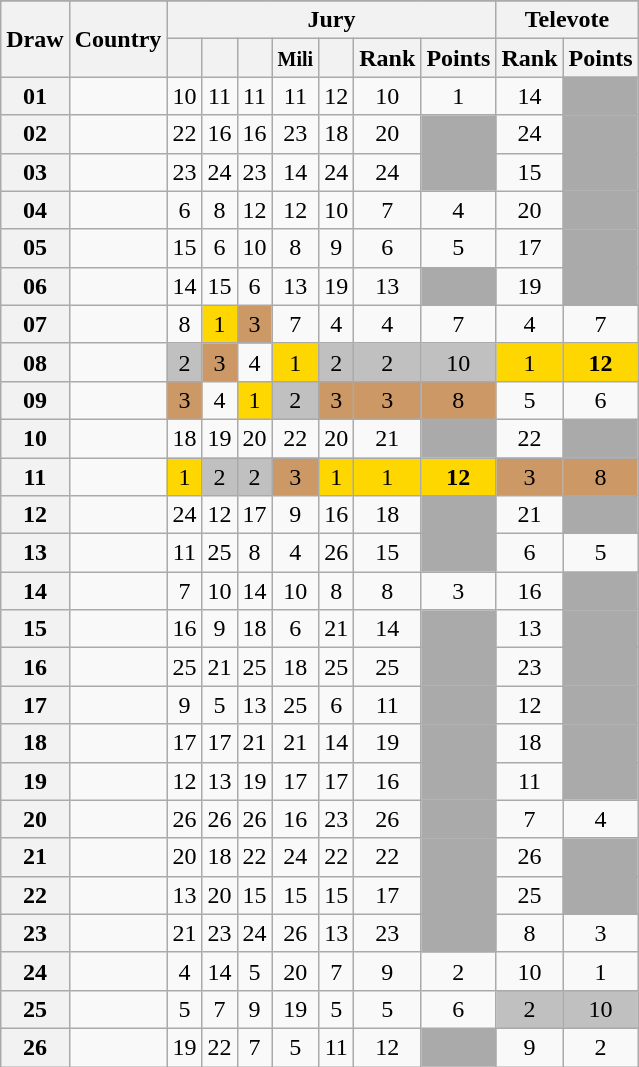<table class="sortable wikitable collapsible plainrowheaders" style="text-align:center;">
<tr>
</tr>
<tr>
<th scope="col" rowspan="2">Draw</th>
<th scope="col" rowspan="2">Country</th>
<th scope="col" colspan="7">Jury</th>
<th scope="col" colspan="2">Televote</th>
</tr>
<tr>
<th scope="col"><small></small></th>
<th scope="col"><small></small></th>
<th scope="col"><small></small></th>
<th scope="col"><small>Mili</small></th>
<th scope="col"><small></small></th>
<th scope="col">Rank</th>
<th scope="col">Points</th>
<th scope="col">Rank</th>
<th scope="col">Points</th>
</tr>
<tr>
<th scope="row" style="text-align:center;">01</th>
<td style="text-align:left;"></td>
<td>10</td>
<td>11</td>
<td>11</td>
<td>11</td>
<td>12</td>
<td>10</td>
<td>1</td>
<td>14</td>
<td style="background:#AAAAAA;"></td>
</tr>
<tr>
<th scope="row" style="text-align:center;">02</th>
<td style="text-align:left;"></td>
<td>22</td>
<td>16</td>
<td>16</td>
<td>23</td>
<td>18</td>
<td>20</td>
<td style="background:#AAAAAA;"></td>
<td>24</td>
<td style="background:#AAAAAA;"></td>
</tr>
<tr>
<th scope="row" style="text-align:center;">03</th>
<td style="text-align:left;"></td>
<td>23</td>
<td>24</td>
<td>23</td>
<td>14</td>
<td>24</td>
<td>24</td>
<td style="background:#AAAAAA;"></td>
<td>15</td>
<td style="background:#AAAAAA;"></td>
</tr>
<tr>
<th scope="row" style="text-align:center;">04</th>
<td style="text-align:left;"></td>
<td>6</td>
<td>8</td>
<td>12</td>
<td>12</td>
<td>10</td>
<td>7</td>
<td>4</td>
<td>20</td>
<td style="background:#AAAAAA;"></td>
</tr>
<tr>
<th scope="row" style="text-align:center;">05</th>
<td style="text-align:left;"></td>
<td>15</td>
<td>6</td>
<td>10</td>
<td>8</td>
<td>9</td>
<td>6</td>
<td>5</td>
<td>17</td>
<td style="background:#AAAAAA;"></td>
</tr>
<tr>
<th scope="row" style="text-align:center;">06</th>
<td style="text-align:left;"></td>
<td>14</td>
<td>15</td>
<td>6</td>
<td>13</td>
<td>19</td>
<td>13</td>
<td style="background:#AAAAAA;"></td>
<td>19</td>
<td style="background:#AAAAAA;"></td>
</tr>
<tr>
<th scope="row" style="text-align:center;">07</th>
<td style="text-align:left;"></td>
<td>8</td>
<td style="background:gold;">1</td>
<td style="background:#CC9966;">3</td>
<td>7</td>
<td>4</td>
<td>4</td>
<td>7</td>
<td>4</td>
<td>7</td>
</tr>
<tr>
<th scope="row" style="text-align:center;">08</th>
<td style="text-align:left;"></td>
<td style="background:silver;">2</td>
<td style="background:#CC9966;">3</td>
<td>4</td>
<td style="background:gold;">1</td>
<td style="background:silver;">2</td>
<td style="background:silver;">2</td>
<td style="background:silver;">10</td>
<td style="background:gold;">1</td>
<td style="background:gold;"><strong>12</strong></td>
</tr>
<tr>
<th scope="row" style="text-align:center;">09</th>
<td style="text-align:left;"></td>
<td style="background:#CC9966;">3</td>
<td>4</td>
<td style="background:gold;">1</td>
<td style="background:silver;">2</td>
<td style="background:#CC9966;">3</td>
<td style="background:#CC9966;">3</td>
<td style="background:#CC9966;">8</td>
<td>5</td>
<td>6</td>
</tr>
<tr>
<th scope="row" style="text-align:center;">10</th>
<td style="text-align:left;"></td>
<td>18</td>
<td>19</td>
<td>20</td>
<td>22</td>
<td>20</td>
<td>21</td>
<td style="background:#AAAAAA;"></td>
<td>22</td>
<td style="background:#AAAAAA;"></td>
</tr>
<tr>
<th scope="row" style="text-align:center;">11</th>
<td style="text-align:left;"></td>
<td style="background:gold;">1</td>
<td style="background:silver;">2</td>
<td style="background:silver;">2</td>
<td style="background:#CC9966;">3</td>
<td style="background:gold;">1</td>
<td style="background:gold;">1</td>
<td style="background:gold;"><strong>12</strong></td>
<td style="background:#CC9966;">3</td>
<td style="background:#CC9966;">8</td>
</tr>
<tr>
<th scope="row" style="text-align:center;">12</th>
<td style="text-align:left;"></td>
<td>24</td>
<td>12</td>
<td>17</td>
<td>9</td>
<td>16</td>
<td>18</td>
<td style="background:#AAAAAA;"></td>
<td>21</td>
<td style="background:#AAAAAA;"></td>
</tr>
<tr>
<th scope="row" style="text-align:center;">13</th>
<td style="text-align:left;"></td>
<td>11</td>
<td>25</td>
<td>8</td>
<td>4</td>
<td>26</td>
<td>15</td>
<td style="background:#AAAAAA;"></td>
<td>6</td>
<td>5</td>
</tr>
<tr>
<th scope="row" style="text-align:center;">14</th>
<td style="text-align:left;"></td>
<td>7</td>
<td>10</td>
<td>14</td>
<td>10</td>
<td>8</td>
<td>8</td>
<td>3</td>
<td>16</td>
<td style="background:#AAAAAA;"></td>
</tr>
<tr>
<th scope="row" style="text-align:center;">15</th>
<td style="text-align:left;"></td>
<td>16</td>
<td>9</td>
<td>18</td>
<td>6</td>
<td>21</td>
<td>14</td>
<td style="background:#AAAAAA;"></td>
<td>13</td>
<td style="background:#AAAAAA;"></td>
</tr>
<tr>
<th scope="row" style="text-align:center;">16</th>
<td style="text-align:left;"></td>
<td>25</td>
<td>21</td>
<td>25</td>
<td>18</td>
<td>25</td>
<td>25</td>
<td style="background:#AAAAAA;"></td>
<td>23</td>
<td style="background:#AAAAAA;"></td>
</tr>
<tr>
<th scope="row" style="text-align:center;">17</th>
<td style="text-align:left;"></td>
<td>9</td>
<td>5</td>
<td>13</td>
<td>25</td>
<td>6</td>
<td>11</td>
<td style="background:#AAAAAA;"></td>
<td>12</td>
<td style="background:#AAAAAA;"></td>
</tr>
<tr>
<th scope="row" style="text-align:center;">18</th>
<td style="text-align:left;"></td>
<td>17</td>
<td>17</td>
<td>21</td>
<td>21</td>
<td>14</td>
<td>19</td>
<td style="background:#AAAAAA;"></td>
<td>18</td>
<td style="background:#AAAAAA;"></td>
</tr>
<tr>
<th scope="row" style="text-align:center;">19</th>
<td style="text-align:left;"></td>
<td>12</td>
<td>13</td>
<td>19</td>
<td>17</td>
<td>17</td>
<td>16</td>
<td style="background:#AAAAAA;"></td>
<td>11</td>
<td style="background:#AAAAAA;"></td>
</tr>
<tr>
<th scope="row" style="text-align:center;">20</th>
<td style="text-align:left;"></td>
<td>26</td>
<td>26</td>
<td>26</td>
<td>16</td>
<td>23</td>
<td>26</td>
<td style="background:#AAAAAA;"></td>
<td>7</td>
<td>4</td>
</tr>
<tr>
<th scope="row" style="text-align:center;">21</th>
<td style="text-align:left;"></td>
<td>20</td>
<td>18</td>
<td>22</td>
<td>24</td>
<td>22</td>
<td>22</td>
<td style="background:#AAAAAA;"></td>
<td>26</td>
<td style="background:#AAAAAA;"></td>
</tr>
<tr>
<th scope="row" style="text-align:center;">22</th>
<td style="text-align:left;"></td>
<td>13</td>
<td>20</td>
<td>15</td>
<td>15</td>
<td>15</td>
<td>17</td>
<td style="background:#AAAAAA;"></td>
<td>25</td>
<td style="background:#AAAAAA;"></td>
</tr>
<tr>
<th scope="row" style="text-align:center;">23</th>
<td style="text-align:left;"></td>
<td>21</td>
<td>23</td>
<td>24</td>
<td>26</td>
<td>13</td>
<td>23</td>
<td style="background:#AAAAAA;"></td>
<td>8</td>
<td>3</td>
</tr>
<tr>
<th scope="row" style="text-align:center;">24</th>
<td style="text-align:left;"></td>
<td>4</td>
<td>14</td>
<td>5</td>
<td>20</td>
<td>7</td>
<td>9</td>
<td>2</td>
<td>10</td>
<td>1</td>
</tr>
<tr>
<th scope="row" style="text-align:center;">25</th>
<td style="text-align:left;"></td>
<td>5</td>
<td>7</td>
<td>9</td>
<td>19</td>
<td>5</td>
<td>5</td>
<td>6</td>
<td style="background:silver;">2</td>
<td style="background:silver;">10</td>
</tr>
<tr>
<th scope="row" style="text-align:center;">26</th>
<td style="text-align:left;"></td>
<td>19</td>
<td>22</td>
<td>7</td>
<td>5</td>
<td>11</td>
<td>12</td>
<td style="background:#AAAAAA;"></td>
<td>9</td>
<td>2</td>
</tr>
</table>
